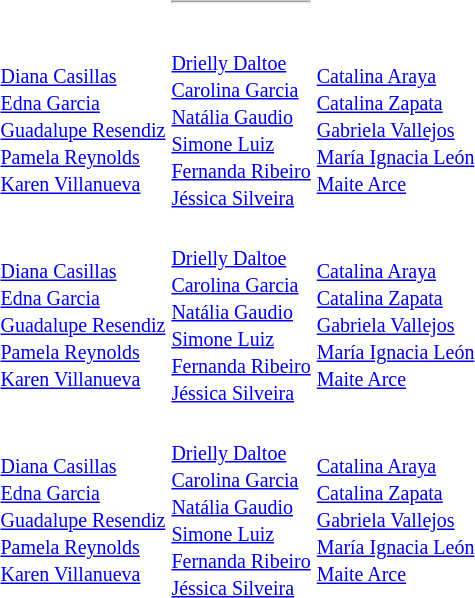<table>
<tr>
<th scope=row style="text-align:left"></th>
<td><br></td>
<td><br></td>
<td><br></td>
</tr>
<tr>
<th scope=row style="text-align:left"></th>
<td></td>
<td></td>
<td></td>
</tr>
<tr>
<th scope=row style="text-align:left"></th>
<td></td>
<td></td>
<td></td>
</tr>
<tr>
<th scope=row style="text-align:left"></th>
<td></td>
<td></td>
<td></td>
</tr>
<tr>
<th scope=row style="text-align:left"></th>
<td></td>
<td></td>
<td></td>
</tr>
<tr>
<th scope=row style="text-align:left"></th>
<td></td>
<td><hr></td>
<td></td>
</tr>
<tr>
<th scope=row style="text-align:left"></th>
<td><br><small><a href='#'>Diana Casillas</a><br><a href='#'>Edna Garcia</a><br><a href='#'>Guadalupe Resendiz</a><br><a href='#'>Pamela Reynolds</a><br><a href='#'>Karen Villanueva</a></small></td>
<td><br><small><a href='#'>Drielly Daltoe</a><br><a href='#'>Carolina Garcia</a><br><a href='#'>Natália Gaudio</a><br><a href='#'>Simone Luiz</a><br><a href='#'>Fernanda Ribeiro</a><br><a href='#'>Jéssica Silveira</a></small></td>
<td><br><small><a href='#'>Catalina Araya</a><br><a href='#'>Catalina Zapata</a><br><a href='#'>Gabriela Vallejos</a><br><a href='#'>María Ignacia León</a><br><a href='#'>Maite Arce</a></small></td>
</tr>
<tr>
<th scope=row style="text-align:left"></th>
<td><br><small><a href='#'>Diana Casillas</a><br><a href='#'>Edna Garcia</a><br><a href='#'>Guadalupe Resendiz</a><br><a href='#'>Pamela Reynolds</a><br><a href='#'>Karen Villanueva</a></small></td>
<td><br><small><a href='#'>Drielly Daltoe</a><br><a href='#'>Carolina Garcia</a><br><a href='#'>Natália Gaudio</a><br><a href='#'>Simone Luiz</a><br><a href='#'>Fernanda Ribeiro</a><br><a href='#'>Jéssica Silveira</a></small></td>
<td><br><small><a href='#'>Catalina Araya</a><br><a href='#'>Catalina Zapata</a><br><a href='#'>Gabriela Vallejos</a><br><a href='#'>María Ignacia León</a><br><a href='#'>Maite Arce</a></small></td>
</tr>
<tr>
<th scope=row style="text-align:left"></th>
<td><br><small><a href='#'>Diana Casillas</a><br><a href='#'>Edna Garcia</a><br><a href='#'>Guadalupe Resendiz</a><br><a href='#'>Pamela Reynolds</a><br><a href='#'>Karen Villanueva</a></small></td>
<td><br><small><a href='#'>Drielly Daltoe</a><br><a href='#'>Carolina Garcia</a><br><a href='#'>Natália Gaudio</a><br><a href='#'>Simone Luiz</a><br><a href='#'>Fernanda Ribeiro</a><br><a href='#'>Jéssica Silveira</a></small></td>
<td><br><small><a href='#'>Catalina Araya</a><br><a href='#'>Catalina Zapata</a><br><a href='#'>Gabriela Vallejos</a><br><a href='#'>María Ignacia León</a><br><a href='#'>Maite Arce</a></small></td>
</tr>
</table>
